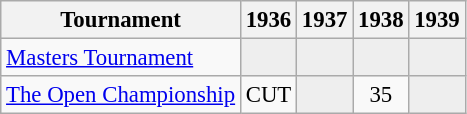<table class="wikitable" style="font-size:95%;text-align:center;">
<tr>
<th>Tournament</th>
<th>1936</th>
<th>1937</th>
<th>1938</th>
<th>1939</th>
</tr>
<tr>
<td align="left"><a href='#'>Masters Tournament</a></td>
<td style="background:#eeeeee;"></td>
<td style="background:#eeeeee;"></td>
<td style="background:#eeeeee;"></td>
<td style="background:#eeeeee;"></td>
</tr>
<tr>
<td align="left"><a href='#'>The Open Championship</a></td>
<td>CUT</td>
<td style="background:#eeeeee;"></td>
<td>35</td>
<td style="background:#eeeeee;"></td>
</tr>
</table>
